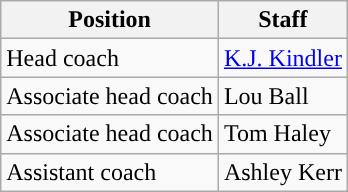<table class="wikitable plainrowheaders sortable">
<tr>
<th scope="col" class="unsortable">Position</th>
<th scope="col" class="unsortable">Staff</th>
</tr>
<tr>
<td>Head coach</td>
<td><a href='#'>K.J. Kindler</a></td>
</tr>
<tr>
<td>Associate head coach</td>
<td>Lou Ball</td>
</tr>
<tr>
<td>Associate head coach</td>
<td>Tom Haley</td>
</tr>
<tr>
<td>Assistant coach</td>
<td>Ashley Kerr</td>
</tr>
</table>
